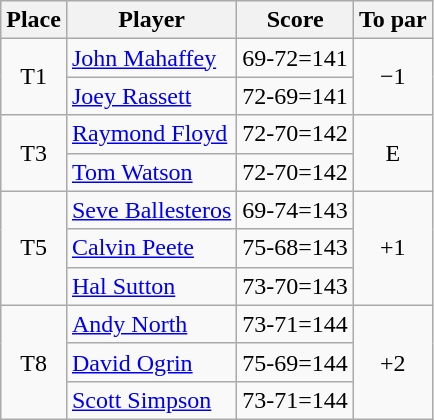<table class="wikitable">
<tr>
<th>Place</th>
<th>Player</th>
<th>Score</th>
<th>To par</th>
</tr>
<tr>
<td rowspan="2" align=center>T1</td>
<td> <a href='#'>John Mahaffey</a></td>
<td align=center>69-72=141</td>
<td rowspan="2" align=center>−1</td>
</tr>
<tr>
<td> <a href='#'>Joey Rassett</a></td>
<td align=center>72-69=141</td>
</tr>
<tr>
<td rowspan="2" align=center>T3</td>
<td> <a href='#'>Raymond Floyd</a></td>
<td align=center>72-70=142</td>
<td rowspan="2" align=center>E</td>
</tr>
<tr>
<td> <a href='#'>Tom Watson</a></td>
<td align=center>72-70=142</td>
</tr>
<tr>
<td rowspan="3" align=center>T5</td>
<td> <a href='#'>Seve Ballesteros</a></td>
<td align=center>69-74=143</td>
<td rowspan="3" align=center>+1</td>
</tr>
<tr>
<td> <a href='#'>Calvin Peete</a></td>
<td align=center>75-68=143</td>
</tr>
<tr>
<td> <a href='#'>Hal Sutton</a></td>
<td align=center>73-70=143</td>
</tr>
<tr>
<td rowspan="3" align=center>T8</td>
<td> <a href='#'>Andy North</a></td>
<td align=center>73-71=144</td>
<td rowspan="3" align=center>+2</td>
</tr>
<tr>
<td> <a href='#'>David Ogrin</a></td>
<td align=center>75-69=144</td>
</tr>
<tr>
<td> <a href='#'>Scott Simpson</a></td>
<td align=center>73-71=144</td>
</tr>
</table>
